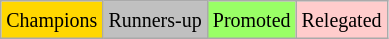<table class="wikitable">
<tr>
<td bgcolor=gold><small>Champions</small></td>
<td bgcolor=silver><small>Runners-up</small></td>
<td bgcolor=99FF66><small>Promoted</small></td>
<td bgcolor=FFCCCC><small>Relegated</small></td>
</tr>
</table>
